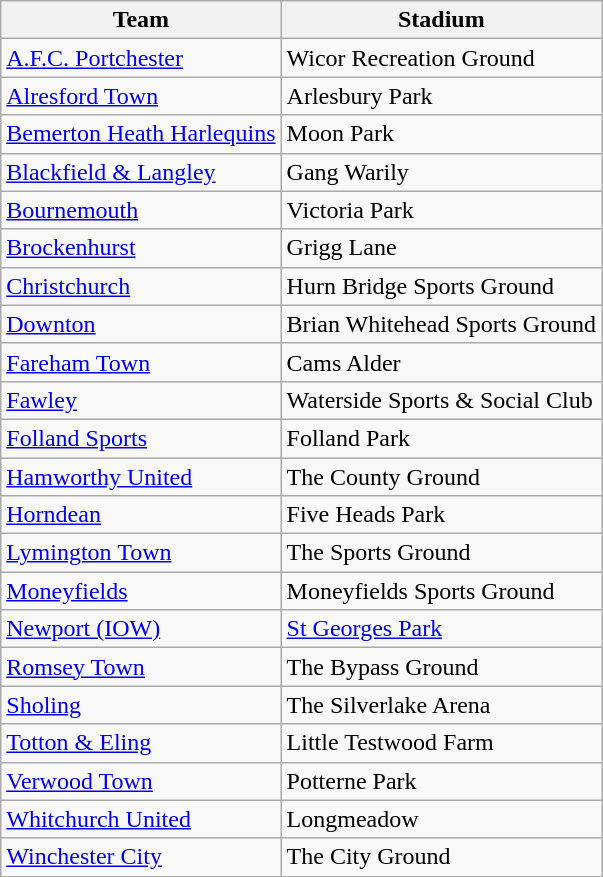<table class="wikitable sortable" style="text-align: left;">
<tr>
<th>Team</th>
<th>Stadium</th>
</tr>
<tr>
<td><a href='#'>A.F.C. Portchester</a></td>
<td>Wicor Recreation Ground</td>
</tr>
<tr>
<td><a href='#'>Alresford Town</a></td>
<td>Arlesbury Park</td>
</tr>
<tr>
<td><a href='#'>Bemerton Heath Harlequins</a></td>
<td>Moon Park</td>
</tr>
<tr>
<td><a href='#'>Blackfield & Langley</a></td>
<td>Gang Warily</td>
</tr>
<tr>
<td><a href='#'>Bournemouth</a></td>
<td>Victoria Park</td>
</tr>
<tr>
<td><a href='#'>Brockenhurst</a></td>
<td>Grigg Lane</td>
</tr>
<tr>
<td><a href='#'>Christchurch</a></td>
<td>Hurn Bridge Sports Ground</td>
</tr>
<tr>
<td><a href='#'>Downton</a></td>
<td>Brian Whitehead Sports Ground</td>
</tr>
<tr>
<td><a href='#'>Fareham Town</a></td>
<td>Cams Alder</td>
</tr>
<tr>
<td><a href='#'>Fawley</a></td>
<td>Waterside Sports & Social Club</td>
</tr>
<tr>
<td><a href='#'>Folland Sports</a></td>
<td>Folland Park</td>
</tr>
<tr>
<td><a href='#'>Hamworthy United</a></td>
<td>The County Ground</td>
</tr>
<tr>
<td><a href='#'>Horndean</a></td>
<td>Five Heads Park</td>
</tr>
<tr>
<td><a href='#'>Lymington Town</a></td>
<td>The Sports Ground</td>
</tr>
<tr>
<td><a href='#'>Moneyfields</a></td>
<td>Moneyfields Sports Ground</td>
</tr>
<tr>
<td><a href='#'>Newport (IOW)</a></td>
<td><a href='#'>St Georges Park</a></td>
</tr>
<tr>
<td><a href='#'>Romsey Town</a></td>
<td>The Bypass Ground</td>
</tr>
<tr>
<td><a href='#'>Sholing</a></td>
<td>The Silverlake Arena</td>
</tr>
<tr>
<td><a href='#'>Totton & Eling</a></td>
<td>Little Testwood Farm</td>
</tr>
<tr>
<td><a href='#'>Verwood Town</a></td>
<td>Potterne Park</td>
</tr>
<tr>
<td><a href='#'>Whitchurch United</a></td>
<td>Longmeadow</td>
</tr>
<tr>
<td><a href='#'>Winchester City</a></td>
<td>The City Ground</td>
</tr>
</table>
